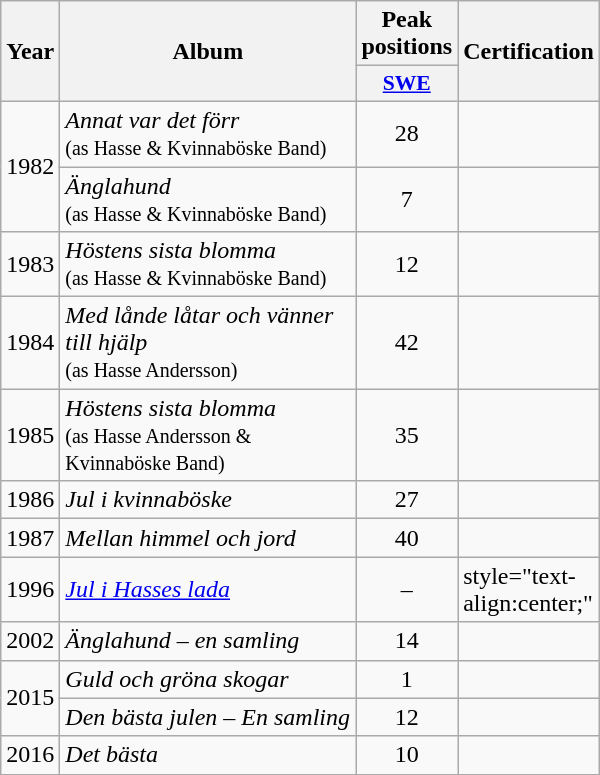<table class="wikitable">
<tr>
<th align="center" rowspan="2" width="10">Year</th>
<th align="center" rowspan="2" width="190">Album</th>
<th align="center" colspan="1" width="20">Peak positions</th>
<th align="center" rowspan="2" width="70">Certification</th>
</tr>
<tr>
<th scope="col" style="width:3em;font-size:90%;"><a href='#'>SWE</a><br></th>
</tr>
<tr>
<td style="text-align:center;" rowspan=2>1982</td>
<td><em>Annat var det förr</em><br><small>(as Hasse & Kvinnaböske Band)</small></td>
<td style="text-align:center;">28</td>
<td style="text-align:center;"></td>
</tr>
<tr>
<td><em>Änglahund</em><br><small>(as Hasse & Kvinnaböske Band)</small></td>
<td style="text-align:center;">7</td>
<td style="text-align:center;"></td>
</tr>
<tr>
<td style="text-align:center;" rowspan=1>1983</td>
<td><em>Höstens sista blomma</em><br><small>(as Hasse & Kvinnaböske Band)</small></td>
<td style="text-align:center;">12</td>
<td style="text-align:center;"></td>
</tr>
<tr>
<td style="text-align:center;">1984</td>
<td><em>Med lånde låtar och vänner till hjälp</em><br><small>(as Hasse Andersson)</small></td>
<td style="text-align:center;">42</td>
<td style="text-align:center;"></td>
</tr>
<tr>
<td style="text-align:center;" rowspan=1>1985</td>
<td><em>Höstens sista blomma</em><br><small>(as Hasse Andersson & Kvinnaböske Band)</small></td>
<td style="text-align:center;">35</td>
<td style="text-align:center;"></td>
</tr>
<tr>
<td style="text-align:center;">1986</td>
<td><em>Jul i kvinnaböske</em></td>
<td style="text-align:center;">27</td>
<td style="text-align:center;"></td>
</tr>
<tr>
<td style="text-align:center;">1987</td>
<td><em>Mellan himmel och jord</em></td>
<td style="text-align:center;">40</td>
<td style="text-align:center;"></td>
</tr>
<tr>
<td style="text-align:center;">1996</td>
<td><em><a href='#'>Jul i Hasses lada</a></em></td>
<td style="text-align:center;">–</td>
<td>style="text-align:center;"</td>
</tr>
<tr>
<td style="text-align:center;">2002</td>
<td><em>Änglahund – en samling</em></td>
<td style="text-align:center;">14</td>
<td style="text-align:center;"></td>
</tr>
<tr>
<td style="text-align:center;" rowspan="2">2015</td>
<td><em>Guld och gröna skogar</em></td>
<td style="text-align:center;">1</td>
<td style="text-align:center;"></td>
</tr>
<tr>
<td><em>Den bästa julen – En samling</em></td>
<td style="text-align:center;">12</td>
<td style="text-align:center;"></td>
</tr>
<tr>
<td style="text-align:center;">2016</td>
<td><em>Det bästa</em></td>
<td style="text-align:center;">10</td>
<td style="text-align:center;"></td>
</tr>
<tr>
</tr>
</table>
